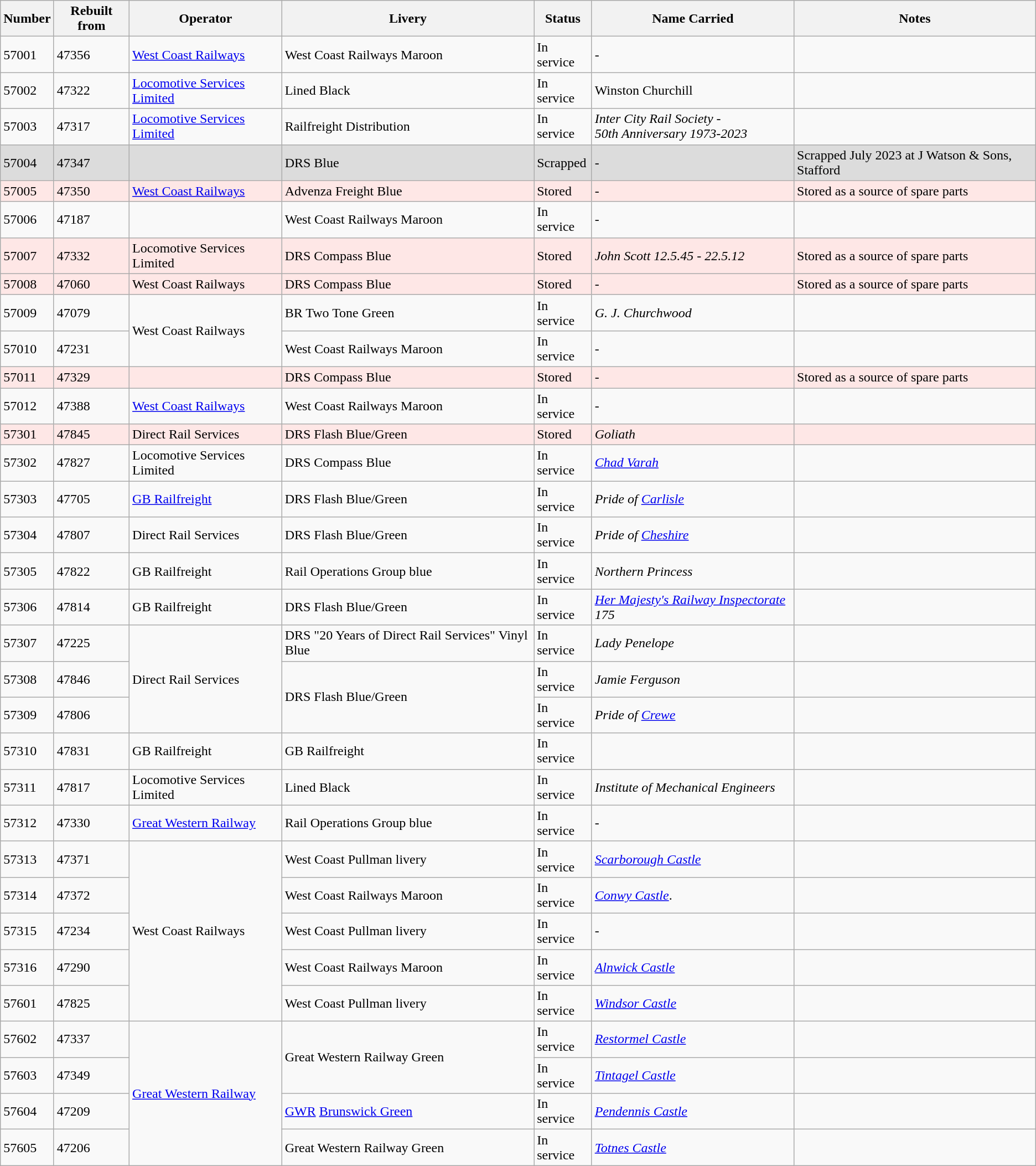<table class="wikitable sortable">
<tr>
<th>Number</th>
<th>Rebuilt from</th>
<th>Operator</th>
<th>Livery</th>
<th>Status</th>
<th>Name Carried</th>
<th>Notes</th>
</tr>
<tr>
<td>57001</td>
<td>47356</td>
<td><a href='#'>West Coast Railways</a></td>
<td>West Coast Railways Maroon</td>
<td>In service</td>
<td>-</td>
<td></td>
</tr>
<tr>
<td>57002</td>
<td>47322</td>
<td><a href='#'>Locomotive Services Limited</a></td>
<td>Lined Black </td>
<td>In service</td>
<td>Winston Churchill</td>
<td></td>
</tr>
<tr>
<td>57003</td>
<td>47317</td>
<td><a href='#'>Locomotive Services Limited</a></td>
<td>Railfreight Distribution</td>
<td>In service</td>
<td><em>Inter City Rail Society -</em> <br><em>50th Anniversary 1973-2023</em></td>
<td></td>
</tr>
<tr bgcolor=#dcdcdc>
<td>57004</td>
<td>47347</td>
<td></td>
<td>DRS Blue</td>
<td>Scrapped</td>
<td>-</td>
<td>Scrapped July 2023 at J Watson & Sons, Stafford </td>
</tr>
<tr bgcolor=#fee7e6>
<td>57005</td>
<td>47350</td>
<td><a href='#'>West Coast Railways</a></td>
<td>Advenza Freight Blue</td>
<td>Stored</td>
<td>-</td>
<td>Stored as a source of spare parts</td>
</tr>
<tr>
<td>57006</td>
<td>47187</td>
<td></td>
<td>West Coast Railways Maroon</td>
<td>In service</td>
<td>-</td>
<td></td>
</tr>
<tr bgcolor=#fee7e6>
<td>57007</td>
<td>47332</td>
<td rowspan="1">Locomotive Services Limited</td>
<td>DRS Compass Blue</td>
<td>Stored </td>
<td><em>John Scott 12.5.45 - 22.5.12</em></td>
<td>Stored as a source of spare parts</td>
</tr>
<tr bgcolor=#fee7e6>
<td>57008</td>
<td>47060</td>
<td>West Coast Railways </td>
<td>DRS Compass Blue</td>
<td>Stored</td>
<td>-</td>
<td>Stored as a source of spare parts</td>
</tr>
<tr>
<td>57009</td>
<td>47079</td>
<td rowspan="2">West Coast Railways </td>
<td>BR Two Tone Green </td>
<td>In service</td>
<td><em>G. J. Churchwood</em> </td>
<td></td>
</tr>
<tr>
<td>57010</td>
<td>47231</td>
<td>West Coast Railways Maroon</td>
<td>In service</td>
<td>-</td>
<td></td>
</tr>
<tr bgcolor=#fee7e6>
<td>57011</td>
<td>47329</td>
<td></td>
<td>DRS Compass Blue</td>
<td>Stored</td>
<td>-</td>
<td>Stored as a source of spare parts</td>
</tr>
<tr>
<td>57012</td>
<td>47388</td>
<td><a href='#'>West Coast Railways</a></td>
<td>West Coast Railways Maroon</td>
<td>In service</td>
<td>-</td>
<td></td>
</tr>
<tr bgcolor=#fee7e6>
<td>57301</td>
<td>47845</td>
<td>Direct Rail Services</td>
<td>DRS Flash Blue/Green</td>
<td>Stored</td>
<td><em>Goliath</em></td>
<td></td>
</tr>
<tr>
<td>57302</td>
<td>47827</td>
<td>Locomotive Services Limited</td>
<td>DRS Compass Blue</td>
<td>In service</td>
<td><em><a href='#'>Chad Varah</a></em></td>
<td></td>
</tr>
<tr>
<td>57303</td>
<td>47705</td>
<td><a href='#'>GB Railfreight</a></td>
<td>DRS Flash Blue/Green</td>
<td>In service</td>
<td><em>Pride of <a href='#'>Carlisle</a></em></td>
<td></td>
</tr>
<tr>
<td>57304</td>
<td>47807</td>
<td>Direct Rail Services</td>
<td>DRS Flash Blue/Green</td>
<td>In service</td>
<td><em>Pride of <a href='#'>Cheshire</a></em></td>
<td></td>
</tr>
<tr>
<td>57305</td>
<td>47822</td>
<td>GB Railfreight</td>
<td>Rail Operations Group blue</td>
<td rowspan="1">In service</td>
<td><em>Northern Princess</em></td>
<td></td>
</tr>
<tr>
<td>57306</td>
<td>47814</td>
<td>GB Railfreight</td>
<td>DRS Flash Blue/Green</td>
<td>In service</td>
<td><em><a href='#'>Her Majesty's Railway Inspectorate</a> 175</em></td>
<td></td>
</tr>
<tr>
<td>57307</td>
<td>47225</td>
<td rowspan="3">Direct Rail Services</td>
<td>DRS "20 Years of Direct Rail Services" Vinyl Blue</td>
<td>In service</td>
<td><em>Lady Penelope</em></td>
<td></td>
</tr>
<tr>
<td>57308</td>
<td>47846</td>
<td rowspan="2">DRS Flash Blue/Green</td>
<td>In service</td>
<td><em>Jamie Ferguson</em></td>
<td></td>
</tr>
<tr>
<td>57309</td>
<td>47806</td>
<td>In service</td>
<td><em>Pride of <a href='#'>Crewe</a></em></td>
<td></td>
</tr>
<tr>
<td>57310</td>
<td>47831</td>
<td>GB Railfreight</td>
<td>GB Railfreight </td>
<td rowspan="1">In service</td>
<td></td>
<td></td>
</tr>
<tr>
<td>57311</td>
<td>47817</td>
<td>Locomotive Services Limited</td>
<td>Lined Black</td>
<td>In service</td>
<td><em>Institute of Mechanical Engineers</em></td>
<td></td>
</tr>
<tr>
<td>57312</td>
<td>47330</td>
<td><a href='#'>Great Western Railway</a></td>
<td>Rail Operations Group blue</td>
<td>In service</td>
<td>-</td>
<td></td>
</tr>
<tr>
<td>57313</td>
<td>47371</td>
<td rowspan="5">West Coast Railways</td>
<td>West Coast Pullman livery</td>
<td>In service</td>
<td><em><a href='#'>Scarborough Castle</a></em></td>
<td></td>
</tr>
<tr>
<td>57314</td>
<td>47372</td>
<td>West Coast Railways Maroon</td>
<td>In service</td>
<td><em><a href='#'>Conwy Castle</a></em>.</td>
<td></td>
</tr>
<tr>
<td>57315</td>
<td>47234</td>
<td>West Coast Pullman livery</td>
<td rowspan="1">In service</td>
<td>-</td>
<td></td>
</tr>
<tr>
<td>57316</td>
<td>47290</td>
<td>West Coast Railways Maroon</td>
<td>In service</td>
<td><em><a href='#'>Alnwick Castle</a></em> </td>
<td></td>
</tr>
<tr>
<td>57601</td>
<td>47825</td>
<td>West Coast Pullman livery</td>
<td>In service</td>
<td><em><a href='#'>Windsor Castle</a></em></td>
<td></td>
</tr>
<tr>
<td>57602</td>
<td>47337</td>
<td rowspan="4"><a href='#'>Great Western Railway</a></td>
<td rowspan="2">Great Western Railway Green</td>
<td>In service</td>
<td><em><a href='#'>Restormel Castle</a></em></td>
<td></td>
</tr>
<tr>
<td>57603</td>
<td>47349</td>
<td>In service</td>
<td><em><a href='#'>Tintagel Castle</a></em></td>
<td></td>
</tr>
<tr>
<td>57604</td>
<td>47209</td>
<td><a href='#'>GWR</a> <a href='#'>Brunswick Green</a></td>
<td>In service</td>
<td><em><a href='#'>Pendennis Castle</a></em></td>
<td></td>
</tr>
<tr>
<td>57605</td>
<td>47206</td>
<td>Great Western Railway Green</td>
<td>In service</td>
<td><em><a href='#'>Totnes Castle</a></em></td>
<td></td>
</tr>
</table>
